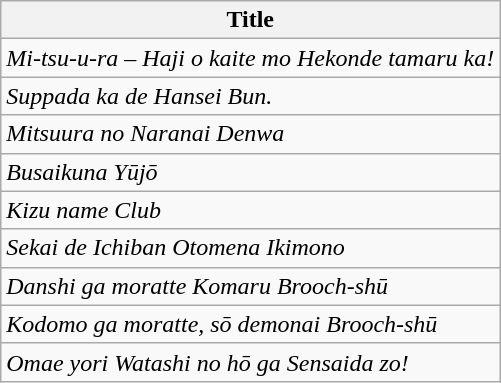<table class="wikitable">
<tr>
<th>Title</th>
</tr>
<tr>
<td><em>Mi-tsu-u-ra – Haji o kaite mo Hekonde tamaru ka!</em></td>
</tr>
<tr>
<td><em>Suppada ka de Hansei Bun.</em></td>
</tr>
<tr>
<td><em>Mitsuura no Naranai Denwa</em></td>
</tr>
<tr>
<td><em>Busaikuna Yūjō</em></td>
</tr>
<tr>
<td><em>Kizu name Club</em></td>
</tr>
<tr>
<td><em>Sekai de Ichiban Otomena Ikimono</em></td>
</tr>
<tr>
<td><em>Danshi ga moratte Komaru Brooch-shū</em></td>
</tr>
<tr>
<td><em>Kodomo ga moratte, sō demonai Brooch-shū</em></td>
</tr>
<tr>
<td><em>Omae yori Watashi no hō ga Sensaida zo!</em></td>
</tr>
</table>
